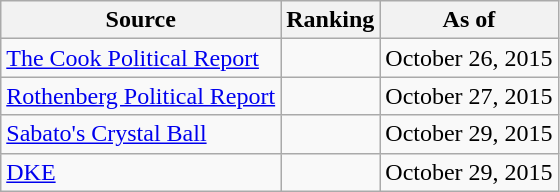<table class="wikitable" style="text-align:center">
<tr>
<th>Source</th>
<th>Ranking</th>
<th>As of</th>
</tr>
<tr>
<td align=left><a href='#'>The Cook Political Report</a></td>
<td></td>
<td>October 26, 2015</td>
</tr>
<tr>
<td align=left><a href='#'>Rothenberg Political Report</a></td>
<td></td>
<td>October 27, 2015</td>
</tr>
<tr>
<td align=left><a href='#'>Sabato's Crystal Ball</a></td>
<td></td>
<td>October 29, 2015</td>
</tr>
<tr>
<td align=left><a href='#'>DKE</a></td>
<td></td>
<td>October 29, 2015</td>
</tr>
</table>
